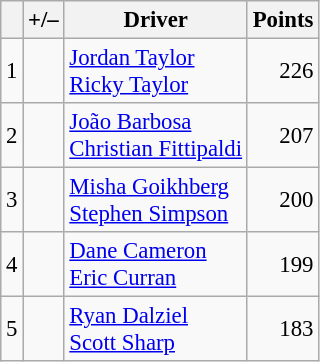<table class="wikitable" style="font-size: 95%;">
<tr>
<th scope="col"></th>
<th scope="col">+/–</th>
<th scope="col">Driver</th>
<th scope="col">Points</th>
</tr>
<tr>
<td align=center>1</td>
<td align="left"></td>
<td> <a href='#'>Jordan Taylor</a><br> <a href='#'>Ricky Taylor</a></td>
<td align=right>226</td>
</tr>
<tr>
<td align=center>2</td>
<td align="left"></td>
<td> <a href='#'>João Barbosa</a><br> <a href='#'>Christian Fittipaldi</a></td>
<td align=right>207</td>
</tr>
<tr>
<td align=center>3</td>
<td align="left"></td>
<td> <a href='#'>Misha Goikhberg</a><br> <a href='#'>Stephen Simpson</a></td>
<td align=right>200</td>
</tr>
<tr>
<td align=center>4</td>
<td align="left"></td>
<td> <a href='#'>Dane Cameron</a><br> <a href='#'>Eric Curran</a></td>
<td align=right>199</td>
</tr>
<tr>
<td align=center>5</td>
<td align="left"></td>
<td> <a href='#'>Ryan Dalziel</a><br> <a href='#'>Scott Sharp</a></td>
<td align=right>183</td>
</tr>
</table>
